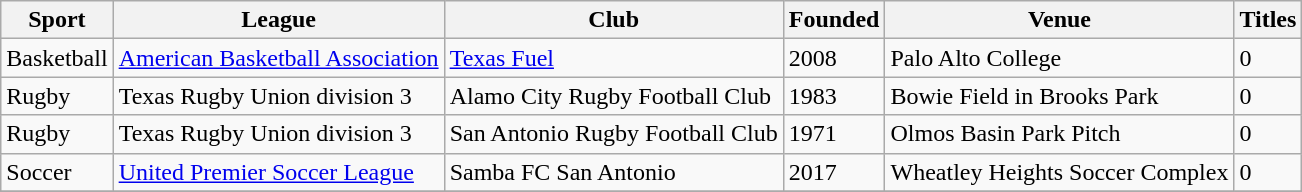<table class="wikitable">
<tr>
<th>Sport</th>
<th>League</th>
<th>Club</th>
<th>Founded</th>
<th>Venue</th>
<th>Titles</th>
</tr>
<tr>
<td>Basketball</td>
<td><a href='#'>American Basketball Association</a></td>
<td><a href='#'>Texas Fuel</a></td>
<td>2008</td>
<td>Palo Alto College</td>
<td>0</td>
</tr>
<tr>
<td>Rugby</td>
<td>Texas Rugby Union division 3</td>
<td>Alamo City Rugby Football Club</td>
<td>1983</td>
<td>Bowie Field in Brooks Park</td>
<td>0</td>
</tr>
<tr>
<td>Rugby</td>
<td>Texas Rugby Union division 3</td>
<td>San Antonio Rugby Football Club</td>
<td>1971</td>
<td>Olmos Basin Park Pitch</td>
<td>0</td>
</tr>
<tr>
<td>Soccer</td>
<td><a href='#'>United Premier Soccer League</a></td>
<td>Samba FC San Antonio</td>
<td>2017</td>
<td>Wheatley Heights Soccer Complex</td>
<td>0</td>
</tr>
<tr>
</tr>
</table>
